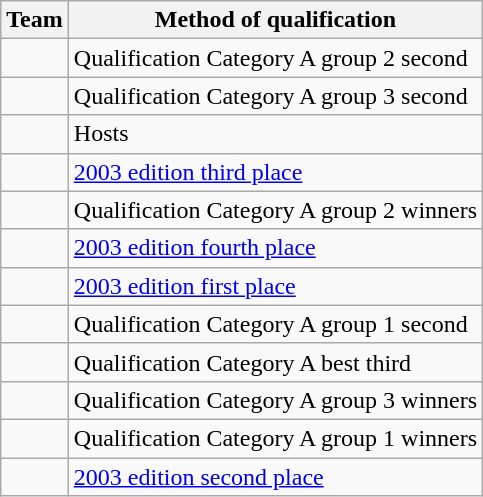<table class="wikitable">
<tr>
<th>Team</th>
<th>Method of qualification</th>
</tr>
<tr>
<td></td>
<td>Qualification Category A group 2 second</td>
</tr>
<tr>
<td></td>
<td>Qualification Category A group 3 second</td>
</tr>
<tr>
<td></td>
<td>Hosts</td>
</tr>
<tr>
<td></td>
<td><a href='#'>2003 edition third place</a></td>
</tr>
<tr>
<td></td>
<td>Qualification Category A group 2 winners</td>
</tr>
<tr>
<td></td>
<td><a href='#'>2003 edition fourth place</a></td>
</tr>
<tr>
<td></td>
<td><a href='#'>2003 edition first place</a></td>
</tr>
<tr>
<td></td>
<td>Qualification Category A group 1 second</td>
</tr>
<tr>
<td></td>
<td>Qualification Category A best third</td>
</tr>
<tr>
<td></td>
<td>Qualification Category A group 3 winners</td>
</tr>
<tr>
<td></td>
<td>Qualification Category A group 1 winners</td>
</tr>
<tr>
<td></td>
<td><a href='#'>2003 edition second place</a></td>
</tr>
</table>
